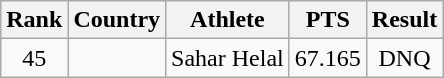<table class="wikitable " style="text-align:center">
<tr>
<th>Rank</th>
<th>Country</th>
<th>Athlete</th>
<th>PTS</th>
<th>Result</th>
</tr>
<tr>
<td>45</td>
<td></td>
<td>Sahar Helal</td>
<td>67.165</td>
<td>DNQ</td>
</tr>
</table>
